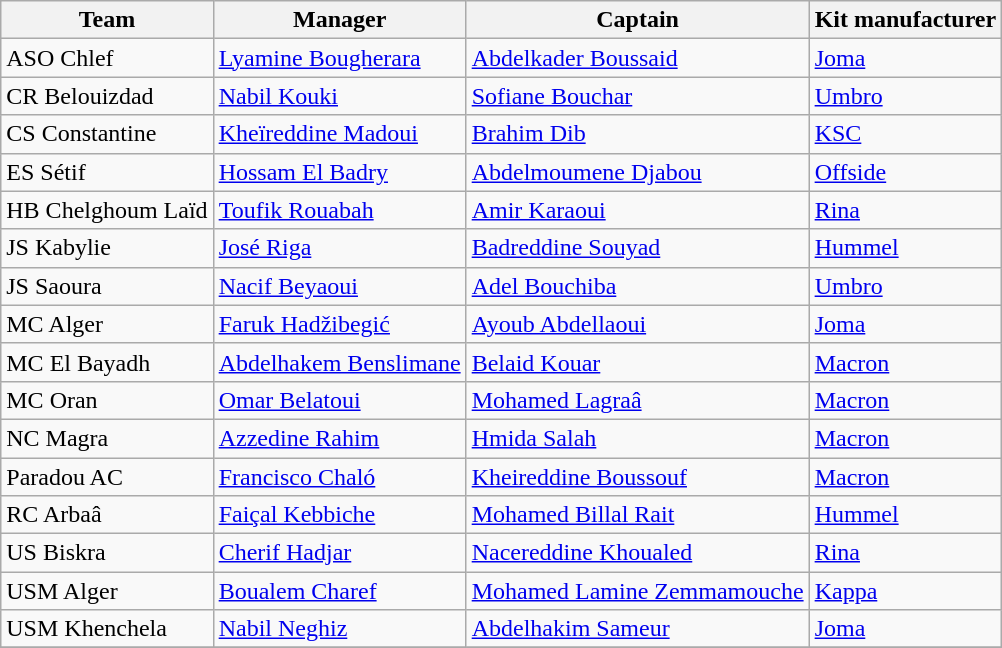<table class="wikitable sortable" style="text-align:left;">
<tr>
<th>Team</th>
<th>Manager</th>
<th>Captain</th>
<th>Kit manufacturer</th>
</tr>
<tr>
<td>ASO Chlef</td>
<td> <a href='#'>Lyamine Bougherara</a></td>
<td> <a href='#'>Abdelkader Boussaid</a></td>
<td><a href='#'>Joma</a></td>
</tr>
<tr>
<td>CR Belouizdad</td>
<td> <a href='#'>Nabil Kouki</a></td>
<td> <a href='#'>Sofiane Bouchar</a></td>
<td><a href='#'>Umbro</a></td>
</tr>
<tr>
<td>CS Constantine</td>
<td> <a href='#'>Kheïreddine Madoui</a></td>
<td> <a href='#'>Brahim Dib</a></td>
<td><a href='#'>KSC</a></td>
</tr>
<tr>
<td>ES Sétif</td>
<td> <a href='#'>Hossam El Badry</a></td>
<td> <a href='#'>Abdelmoumene Djabou</a></td>
<td><a href='#'>Offside</a></td>
</tr>
<tr>
<td>HB Chelghoum Laïd</td>
<td> <a href='#'>Toufik Rouabah</a></td>
<td> <a href='#'>Amir Karaoui</a></td>
<td><a href='#'>Rina</a></td>
</tr>
<tr>
<td>JS Kabylie</td>
<td> <a href='#'>José Riga</a></td>
<td> <a href='#'>Badreddine Souyad</a></td>
<td><a href='#'>Hummel</a></td>
</tr>
<tr>
<td>JS Saoura</td>
<td> <a href='#'>Nacif Beyaoui</a></td>
<td> <a href='#'>Adel Bouchiba</a></td>
<td><a href='#'>Umbro</a></td>
</tr>
<tr>
<td>MC Alger</td>
<td> <a href='#'>Faruk Hadžibegić</a></td>
<td> <a href='#'>Ayoub Abdellaoui</a></td>
<td><a href='#'>Joma</a></td>
</tr>
<tr>
<td>MC El Bayadh</td>
<td> <a href='#'>Abdelhakem Benslimane</a></td>
<td> <a href='#'>Belaid Kouar</a></td>
<td><a href='#'>Macron</a></td>
</tr>
<tr>
<td>MC Oran</td>
<td> <a href='#'>Omar Belatoui</a></td>
<td> <a href='#'>Mohamed Lagraâ</a></td>
<td><a href='#'>Macron</a></td>
</tr>
<tr>
<td>NC Magra</td>
<td> <a href='#'>Azzedine Rahim</a></td>
<td> <a href='#'>Hmida Salah</a></td>
<td><a href='#'>Macron</a></td>
</tr>
<tr>
<td>Paradou AC</td>
<td> <a href='#'>Francisco Chaló</a></td>
<td> <a href='#'>Kheireddine Boussouf</a></td>
<td><a href='#'>Macron</a></td>
</tr>
<tr>
<td>RC Arbaâ</td>
<td> <a href='#'>Faiçal Kebbiche</a></td>
<td> <a href='#'>Mohamed Billal Rait</a></td>
<td><a href='#'>Hummel</a></td>
</tr>
<tr>
<td>US Biskra</td>
<td> <a href='#'>Cherif Hadjar</a></td>
<td> <a href='#'>Nacereddine Khoualed</a></td>
<td><a href='#'>Rina</a></td>
</tr>
<tr>
<td>USM Alger</td>
<td> <a href='#'>Boualem Charef</a></td>
<td> <a href='#'>Mohamed Lamine Zemmamouche</a></td>
<td><a href='#'>Kappa</a></td>
</tr>
<tr>
<td>USM Khenchela</td>
<td> <a href='#'>Nabil Neghiz</a></td>
<td> <a href='#'>Abdelhakim Sameur</a></td>
<td><a href='#'>Joma</a></td>
</tr>
<tr>
</tr>
</table>
